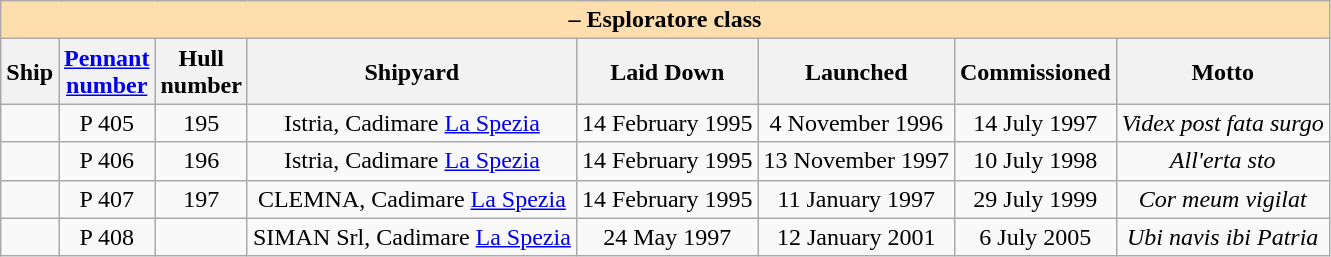<table border="1" class="sortable wikitable">
<tr>
<th colspan="11" style="background:#ffdead;"> – Esploratore class</th>
</tr>
<tr>
<th>Ship</th>
<th><a href='#'>Pennant<br>number</a></th>
<th>Hull<br>number</th>
<th>Shipyard</th>
<th>Laid Down</th>
<th>Launched</th>
<th>Commissioned</th>
<th>Motto</th>
</tr>
<tr style="text-align:center;">
<td></td>
<td>P 405</td>
<td>195 </td>
<td>Istria, Cadimare <a href='#'>La Spezia</a></td>
<td>14 February 1995</td>
<td>4 November 1996</td>
<td>14 July 1997</td>
<td><em>Videx post fata surgo</em></td>
</tr>
<tr style="text-align:center;">
<td></td>
<td>P 406</td>
<td>196 </td>
<td>Istria, Cadimare <a href='#'>La Spezia</a></td>
<td>14 February 1995</td>
<td>13 November 1997</td>
<td>10 July 1998</td>
<td><em>All'erta sto</em></td>
</tr>
<tr style="text-align:center;">
<td></td>
<td>P 407</td>
<td>197 </td>
<td>CLEMNA, Cadimare <a href='#'>La Spezia</a></td>
<td>14 February 1995</td>
<td>11 January 1997</td>
<td>29 July 1999</td>
<td><em>Cor meum vigilat</em></td>
</tr>
<tr style="text-align:center;">
<td></td>
<td>P 408</td>
<td></td>
<td>SIMAN Srl, Cadimare <a href='#'>La Spezia</a></td>
<td>24 May 1997</td>
<td>12 January 2001</td>
<td>6 July 2005</td>
<td><em>Ubi navis ibi Patria</em></td>
</tr>
</table>
